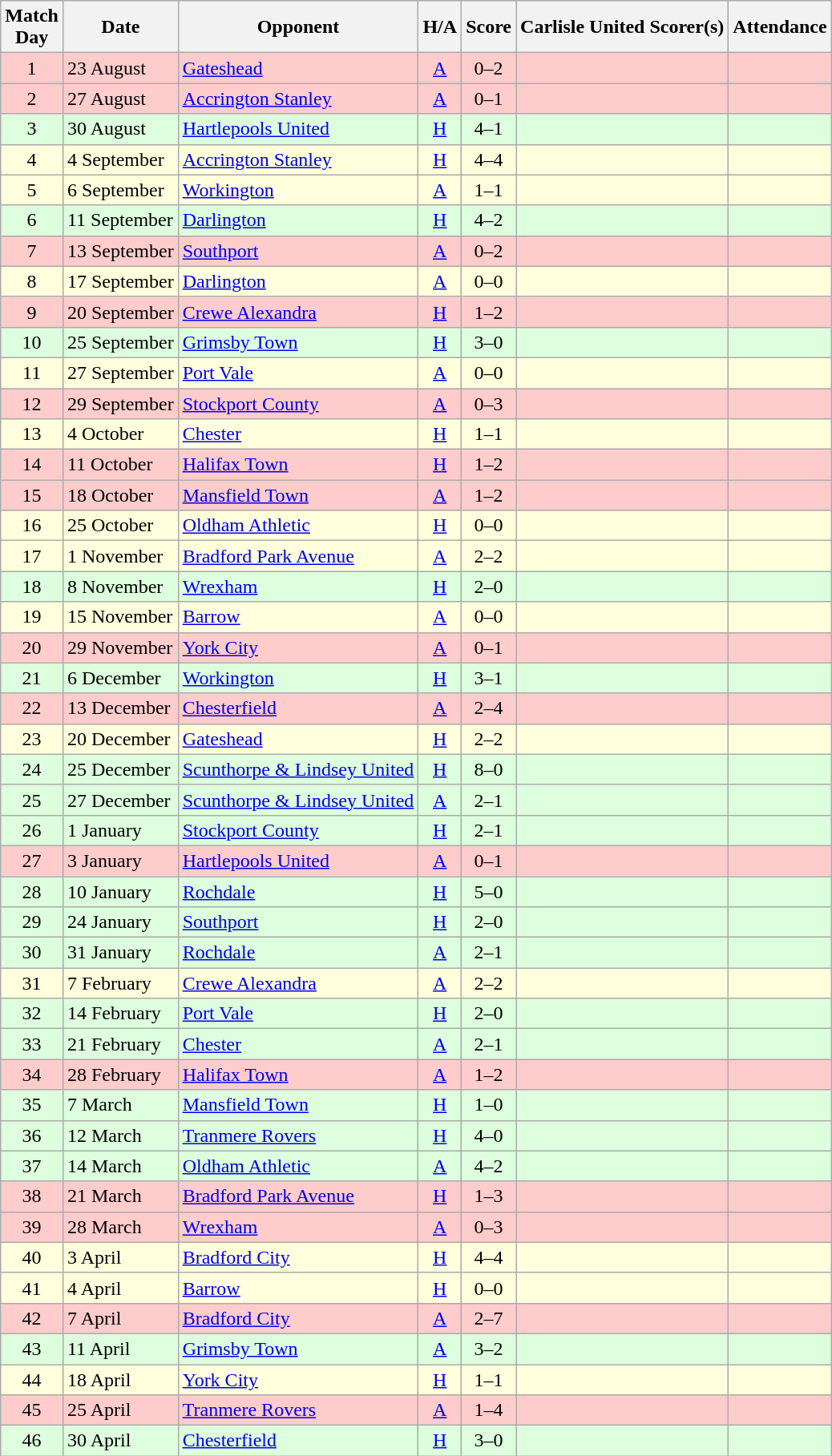<table class="wikitable" style="text-align:center">
<tr>
<th>Match<br> Day</th>
<th>Date</th>
<th>Opponent</th>
<th>H/A</th>
<th>Score</th>
<th>Carlisle United Scorer(s)</th>
<th>Attendance</th>
</tr>
<tr bgcolor=#FFCCCC>
<td>1</td>
<td align=left>23 August</td>
<td align=left><a href='#'>Gateshead</a></td>
<td><a href='#'>A</a></td>
<td>0–2</td>
<td align=left></td>
<td></td>
</tr>
<tr bgcolor=#FFCCCC>
<td>2</td>
<td align=left>27 August</td>
<td align=left><a href='#'>Accrington Stanley</a></td>
<td><a href='#'>A</a></td>
<td>0–1</td>
<td align=left></td>
<td></td>
</tr>
<tr bgcolor=#ddffdd>
<td>3</td>
<td align=left>30 August</td>
<td align=left><a href='#'>Hartlepools United</a></td>
<td><a href='#'>H</a></td>
<td>4–1</td>
<td align=left></td>
<td></td>
</tr>
<tr bgcolor=#ffffdd>
<td>4</td>
<td align=left>4 September</td>
<td align=left><a href='#'>Accrington Stanley</a></td>
<td><a href='#'>H</a></td>
<td>4–4</td>
<td align=left></td>
<td></td>
</tr>
<tr bgcolor=#ffffdd>
<td>5</td>
<td align=left>6 September</td>
<td align=left><a href='#'>Workington</a></td>
<td><a href='#'>A</a></td>
<td>1–1</td>
<td align=left></td>
<td></td>
</tr>
<tr bgcolor=#ddffdd>
<td>6</td>
<td align=left>11 September</td>
<td align=left><a href='#'>Darlington</a></td>
<td><a href='#'>H</a></td>
<td>4–2</td>
<td align=left></td>
<td></td>
</tr>
<tr bgcolor=#FFCCCC>
<td>7</td>
<td align=left>13 September</td>
<td align=left><a href='#'>Southport</a></td>
<td><a href='#'>A</a></td>
<td>0–2</td>
<td align=left></td>
<td></td>
</tr>
<tr bgcolor=#ffffdd>
<td>8</td>
<td align=left>17 September</td>
<td align=left><a href='#'>Darlington</a></td>
<td><a href='#'>A</a></td>
<td>0–0</td>
<td align=left></td>
<td></td>
</tr>
<tr bgcolor=#FFCCCC>
<td>9</td>
<td align=left>20 September</td>
<td align=left><a href='#'>Crewe Alexandra</a></td>
<td><a href='#'>H</a></td>
<td>1–2</td>
<td align=left></td>
<td></td>
</tr>
<tr bgcolor=#ddffdd>
<td>10</td>
<td align=left>25 September</td>
<td align=left><a href='#'>Grimsby Town</a></td>
<td><a href='#'>H</a></td>
<td>3–0</td>
<td align=left></td>
<td></td>
</tr>
<tr bgcolor=#ffffdd>
<td>11</td>
<td align=left>27 September</td>
<td align=left><a href='#'>Port Vale</a></td>
<td><a href='#'>A</a></td>
<td>0–0</td>
<td align=left></td>
<td></td>
</tr>
<tr bgcolor=#FFCCCC>
<td>12</td>
<td align=left>29 September</td>
<td align=left><a href='#'>Stockport County</a></td>
<td><a href='#'>A</a></td>
<td>0–3</td>
<td align=left></td>
<td></td>
</tr>
<tr bgcolor=#ffffdd>
<td>13</td>
<td align=left>4 October</td>
<td align=left><a href='#'>Chester</a></td>
<td><a href='#'>H</a></td>
<td>1–1</td>
<td align=left></td>
<td></td>
</tr>
<tr bgcolor=#FFCCCC>
<td>14</td>
<td align=left>11 October</td>
<td align=left><a href='#'>Halifax Town</a></td>
<td><a href='#'>H</a></td>
<td>1–2</td>
<td align=left></td>
<td></td>
</tr>
<tr bgcolor=#FFCCCC>
<td>15</td>
<td align=left>18 October</td>
<td align=left><a href='#'>Mansfield Town</a></td>
<td><a href='#'>A</a></td>
<td>1–2</td>
<td align=left></td>
<td></td>
</tr>
<tr bgcolor=#ffffdd>
<td>16</td>
<td align=left>25 October</td>
<td align=left><a href='#'>Oldham Athletic</a></td>
<td><a href='#'>H</a></td>
<td>0–0</td>
<td align=left></td>
<td></td>
</tr>
<tr bgcolor=#ffffdd>
<td>17</td>
<td align=left>1 November</td>
<td align=left><a href='#'>Bradford Park Avenue</a></td>
<td><a href='#'>A</a></td>
<td>2–2</td>
<td align=left></td>
<td></td>
</tr>
<tr bgcolor=#ddffdd>
<td>18</td>
<td align=left>8 November</td>
<td align=left><a href='#'>Wrexham</a></td>
<td><a href='#'>H</a></td>
<td>2–0</td>
<td align=left></td>
<td></td>
</tr>
<tr bgcolor=#ffffdd>
<td>19</td>
<td align=left>15 November</td>
<td align=left><a href='#'>Barrow</a></td>
<td><a href='#'>A</a></td>
<td>0–0</td>
<td align=left></td>
<td></td>
</tr>
<tr bgcolor=#FFCCCC>
<td>20</td>
<td align=left>29 November</td>
<td align=left><a href='#'>York City</a></td>
<td><a href='#'>A</a></td>
<td>0–1</td>
<td align=left></td>
<td></td>
</tr>
<tr bgcolor=#ddffdd>
<td>21</td>
<td align=left>6 December</td>
<td align=left><a href='#'>Workington</a></td>
<td><a href='#'>H</a></td>
<td>3–1</td>
<td align=left></td>
<td></td>
</tr>
<tr bgcolor=#FFCCCC>
<td>22</td>
<td align=left>13 December</td>
<td align=left><a href='#'>Chesterfield</a></td>
<td><a href='#'>A</a></td>
<td>2–4</td>
<td align=left></td>
<td></td>
</tr>
<tr bgcolor=#ffffdd>
<td>23</td>
<td align=left>20 December</td>
<td align=left><a href='#'>Gateshead</a></td>
<td><a href='#'>H</a></td>
<td>2–2</td>
<td align=left></td>
<td></td>
</tr>
<tr bgcolor=#ddffdd>
<td>24</td>
<td align=left>25 December</td>
<td align=left><a href='#'>Scunthorpe & Lindsey United</a></td>
<td><a href='#'>H</a></td>
<td>8–0</td>
<td align=left></td>
<td></td>
</tr>
<tr bgcolor=#ddffdd>
<td>25</td>
<td align=left>27 December</td>
<td align=left><a href='#'>Scunthorpe & Lindsey United</a></td>
<td><a href='#'>A</a></td>
<td>2–1</td>
<td align=left></td>
<td></td>
</tr>
<tr bgcolor=#ddffdd>
<td>26</td>
<td align=left>1 January</td>
<td align=left><a href='#'>Stockport County</a></td>
<td><a href='#'>H</a></td>
<td>2–1</td>
<td align=left></td>
<td></td>
</tr>
<tr bgcolor=#FFCCCC>
<td>27</td>
<td align=left>3 January</td>
<td align=left><a href='#'>Hartlepools United</a></td>
<td><a href='#'>A</a></td>
<td>0–1</td>
<td align=left></td>
<td></td>
</tr>
<tr bgcolor=#ddffdd>
<td>28</td>
<td align=left>10 January</td>
<td align=left><a href='#'>Rochdale</a></td>
<td><a href='#'>H</a></td>
<td>5–0</td>
<td align=left></td>
<td></td>
</tr>
<tr bgcolor=#ddffdd>
<td>29</td>
<td align=left>24 January</td>
<td align=left><a href='#'>Southport</a></td>
<td><a href='#'>H</a></td>
<td>2–0</td>
<td align=left></td>
<td></td>
</tr>
<tr bgcolor=#ddffdd>
<td>30</td>
<td align=left>31 January</td>
<td align=left><a href='#'>Rochdale</a></td>
<td><a href='#'>A</a></td>
<td>2–1</td>
<td align=left></td>
<td></td>
</tr>
<tr bgcolor=#ffffdd>
<td>31</td>
<td align=left>7 February</td>
<td align=left><a href='#'>Crewe Alexandra</a></td>
<td><a href='#'>A</a></td>
<td>2–2</td>
<td align=left></td>
<td></td>
</tr>
<tr bgcolor=#ddffdd>
<td>32</td>
<td align=left>14 February</td>
<td align=left><a href='#'>Port Vale</a></td>
<td><a href='#'>H</a></td>
<td>2–0</td>
<td align=left></td>
<td></td>
</tr>
<tr bgcolor=#ddffdd>
<td>33</td>
<td align=left>21 February</td>
<td align=left><a href='#'>Chester</a></td>
<td><a href='#'>A</a></td>
<td>2–1</td>
<td align=left></td>
<td></td>
</tr>
<tr bgcolor=#FFCCCC>
<td>34</td>
<td align=left>28 February</td>
<td align=left><a href='#'>Halifax Town</a></td>
<td><a href='#'>A</a></td>
<td>1–2</td>
<td align=left></td>
<td></td>
</tr>
<tr bgcolor=#ddffdd>
<td>35</td>
<td align=left>7 March</td>
<td align=left><a href='#'>Mansfield Town</a></td>
<td><a href='#'>H</a></td>
<td>1–0</td>
<td align=left></td>
<td></td>
</tr>
<tr bgcolor=#ddffdd>
<td>36</td>
<td align=left>12 March</td>
<td align=left><a href='#'>Tranmere Rovers</a></td>
<td><a href='#'>H</a></td>
<td>4–0</td>
<td align=left></td>
<td></td>
</tr>
<tr bgcolor=#ddffdd>
<td>37</td>
<td align=left>14 March</td>
<td align=left><a href='#'>Oldham Athletic</a></td>
<td><a href='#'>A</a></td>
<td>4–2</td>
<td align=left></td>
<td></td>
</tr>
<tr bgcolor=#FFCCCC>
<td>38</td>
<td align=left>21 March</td>
<td align=left><a href='#'>Bradford Park Avenue</a></td>
<td><a href='#'>H</a></td>
<td>1–3</td>
<td align=left></td>
<td></td>
</tr>
<tr bgcolor=#FFCCCC>
<td>39</td>
<td align=left>28 March</td>
<td align=left><a href='#'>Wrexham</a></td>
<td><a href='#'>A</a></td>
<td>0–3</td>
<td align=left></td>
<td></td>
</tr>
<tr bgcolor=#ffffdd>
<td>40</td>
<td align=left>3 April</td>
<td align=left><a href='#'>Bradford City</a></td>
<td><a href='#'>H</a></td>
<td>4–4</td>
<td align=left></td>
<td></td>
</tr>
<tr bgcolor=#ffffdd>
<td>41</td>
<td align=left>4 April</td>
<td align=left><a href='#'>Barrow</a></td>
<td><a href='#'>H</a></td>
<td>0–0</td>
<td align=left></td>
<td></td>
</tr>
<tr bgcolor=#FFCCCC>
<td>42</td>
<td align=left>7 April</td>
<td align=left><a href='#'>Bradford City</a></td>
<td><a href='#'>A</a></td>
<td>2–7</td>
<td align=left></td>
<td></td>
</tr>
<tr bgcolor=#ddffdd>
<td>43</td>
<td align=left>11 April</td>
<td align=left><a href='#'>Grimsby Town</a></td>
<td><a href='#'>A</a></td>
<td>3–2</td>
<td align=left></td>
<td></td>
</tr>
<tr bgcolor=#ffffdd>
<td>44</td>
<td align=left>18 April</td>
<td align=left><a href='#'>York City</a></td>
<td><a href='#'>H</a></td>
<td>1–1</td>
<td align=left></td>
<td></td>
</tr>
<tr bgcolor=#FFCCCC>
<td>45</td>
<td align=left>25 April</td>
<td align=left><a href='#'>Tranmere Rovers</a></td>
<td><a href='#'>A</a></td>
<td>1–4</td>
<td align=left></td>
<td></td>
</tr>
<tr bgcolor=#ddffdd>
<td>46</td>
<td align=left>30 April</td>
<td align=left><a href='#'>Chesterfield</a></td>
<td><a href='#'>H</a></td>
<td>3–0</td>
<td align=left></td>
<td></td>
</tr>
</table>
